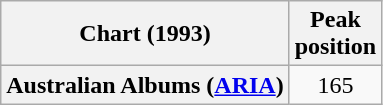<table class="wikitable sortable plainrowheaders" style="text-align:center">
<tr>
<th scope="col">Chart (1993)</th>
<th scope="col">Peak<br>position</th>
</tr>
<tr>
<th scope="row">Australian Albums (<a href='#'>ARIA</a>)</th>
<td>165</td>
</tr>
</table>
